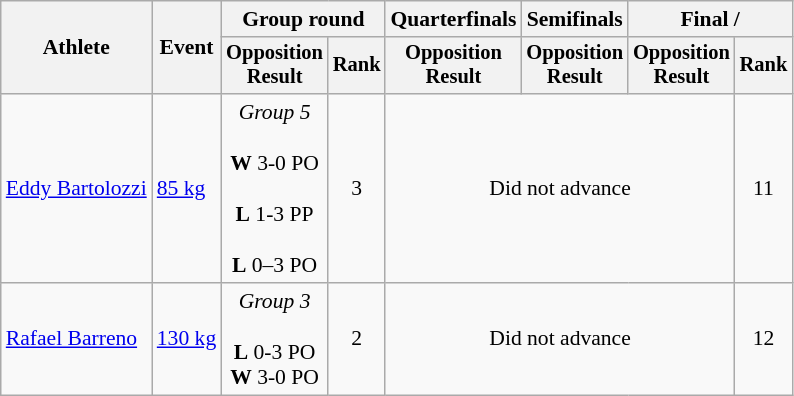<table class="wikitable" style="font-size:90%">
<tr>
<th rowspan="2">Athlete</th>
<th rowspan="2">Event</th>
<th colspan="2">Group round</th>
<th>Quarterfinals</th>
<th>Semifinals</th>
<th colspan=2>Final / </th>
</tr>
<tr style="font-size:95%">
<th>Opposition<br>Result</th>
<th>Rank</th>
<th>Opposition<br>Result</th>
<th>Opposition<br>Result</th>
<th>Opposition<br>Result</th>
<th>Rank</th>
</tr>
<tr align=center>
<td align=left><a href='#'>Eddy Bartolozzi</a></td>
<td align=left><a href='#'>85 kg</a></td>
<td><em>Group 5</em><br><br><strong>W</strong> 3-0 PO<br><br><strong>L</strong> 1-3 PP<br><br><strong>L</strong> 0–3 PO</td>
<td>3</td>
<td colspan=3>Did not advance</td>
<td>11</td>
</tr>
<tr align=center>
<td align=left><a href='#'>Rafael Barreno</a></td>
<td align=left><a href='#'>130 kg</a></td>
<td><em>Group 3</em><br><br><strong>L</strong> 0-3 PO<br><strong>W</strong> 3-0 PO</td>
<td>2</td>
<td colspan=3>Did not advance</td>
<td>12</td>
</tr>
</table>
